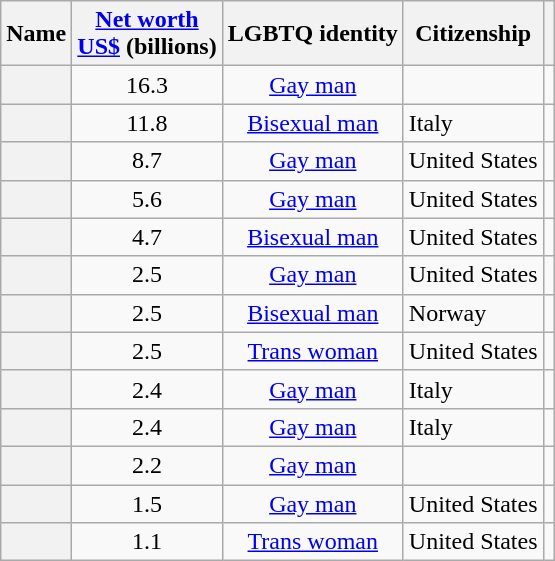<table class="wikitable sortable plainrowheaders";>
<tr>
<th scope="col">Name</th>
<th scope="col"><a href='#'>Net worth</a><br><a href='#'>US$</a> (billions)</th>
<th scope="col">LGBTQ identity</th>
<th scope="col">Citizenship</th>
<th scope="col" class="unsortable"></th>
</tr>
<tr>
<th scope="row"></th>
<td style="text-align:center;">16.3</td>
<td style="text-align:center;"><a href='#'>Gay man</a></td>
<td></td>
<td></td>
</tr>
<tr>
<th scope="row"></th>
<td style="text-align:center;">11.8</td>
<td style="text-align:center;"><a href='#'>Bisexual man</a></td>
<td>Italy</td>
<td></td>
</tr>
<tr>
<th scope="row"></th>
<td style="text-align:center;">8.7</td>
<td style="text-align:center;"><a href='#'>Gay man</a></td>
<td>United States</td>
<td></td>
</tr>
<tr>
<th scope="row"></th>
<td style="text-align:center;">5.6</td>
<td style="text-align:center;"><a href='#'>Gay man</a></td>
<td>United States</td>
<td></td>
</tr>
<tr>
<th scope="row"></th>
<td style="text-align:center;">4.7</td>
<td style="text-align:center;"><a href='#'>Bisexual man</a></td>
<td>United States</td>
<td></td>
</tr>
<tr>
<th scope="row"></th>
<td style="text-align:center;">2.5</td>
<td style="text-align:center;"><a href='#'>Gay man</a></td>
<td>United States</td>
<td></td>
</tr>
<tr>
<th scope="row"></th>
<td style="text-align:center;">2.5</td>
<td style="text-align:center;"><a href='#'>Bisexual man</a></td>
<td>Norway</td>
<td><br></td>
</tr>
<tr>
<th scope="row"></th>
<td style="text-align:center;">2.5</td>
<td style="text-align:center;"><a href='#'>Trans woman</a></td>
<td>United States</td>
<td></td>
</tr>
<tr>
<th scope="row"></th>
<td style="text-align:center;">2.4</td>
<td style="text-align:center;"><a href='#'>Gay man</a></td>
<td>Italy</td>
<td></td>
</tr>
<tr>
<th scope="row"></th>
<td style="text-align:center;">2.4</td>
<td style="text-align:center;"><a href='#'>Gay man</a></td>
<td>Italy</td>
<td></td>
</tr>
<tr>
<th scope="row"></th>
<td style="text-align:center;">2.2</td>
<td style="text-align:center;"><a href='#'>Gay man</a></td>
<td></td>
<td></td>
</tr>
<tr>
<th scope="row"></th>
<td style="text-align:center;">1.5</td>
<td style="text-align:center;"><a href='#'>Gay man</a></td>
<td>United States</td>
<td></td>
</tr>
<tr>
<th scope="row"></th>
<td style="text-align:center;">1.1</td>
<td style="text-align:center;"><a href='#'>Trans woman</a></td>
<td>United States</td>
<td></td>
</tr>
</table>
